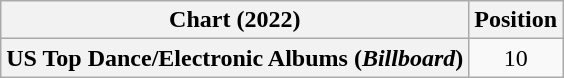<table class="wikitable plainrowheaders" style="text-align:center">
<tr>
<th scope="col">Chart (2022)</th>
<th scope="col">Position</th>
</tr>
<tr>
<th scope="row">US Top Dance/Electronic Albums (<em>Billboard</em>)</th>
<td>10</td>
</tr>
</table>
